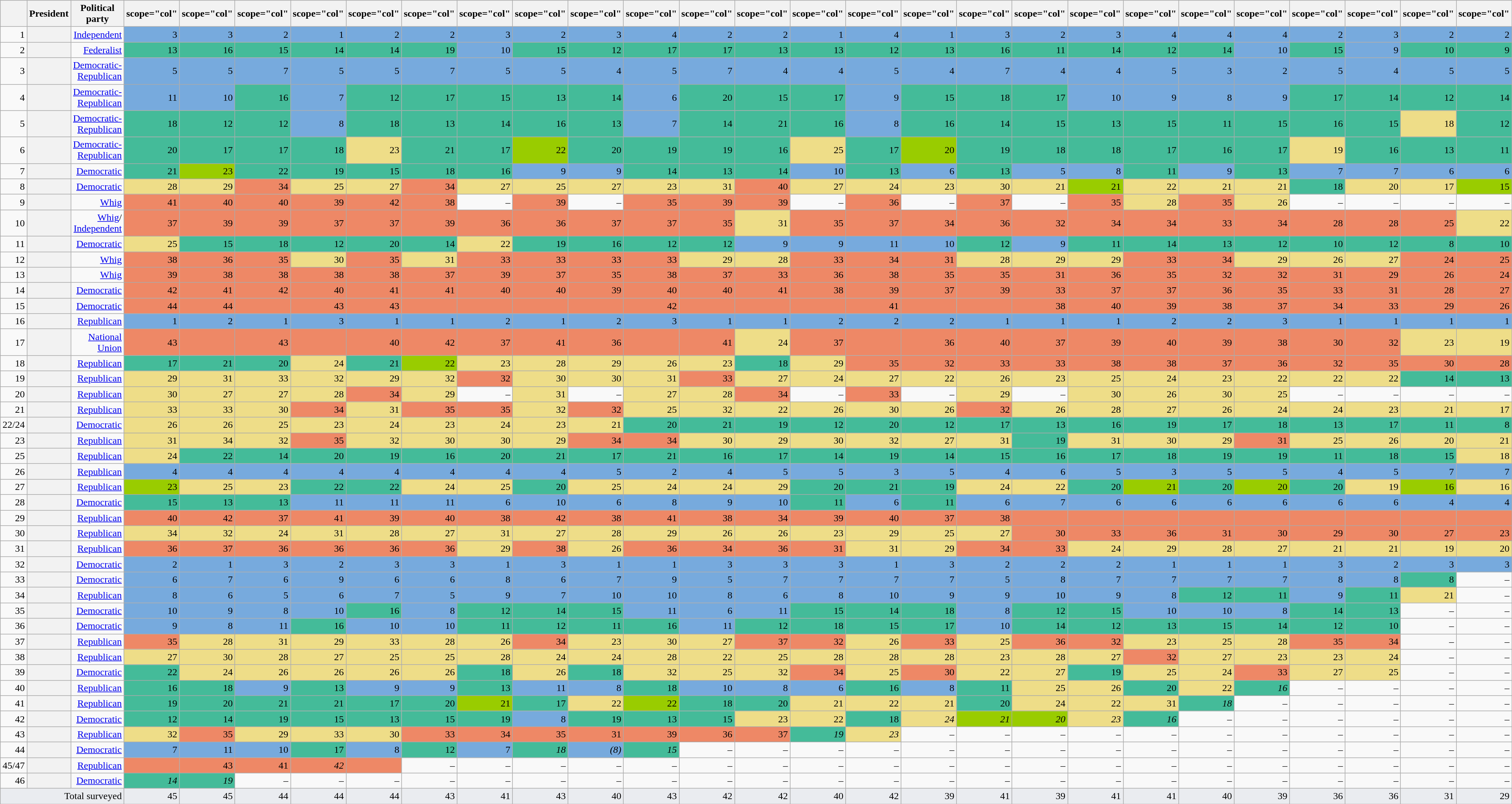<table class="wikitable sortable plainrowheaders sticky-table-row1 sticky-table-col2 sort-under-center" style="text-align:right;">
<tr>
<th scope="col"><br></th>
<th scope="col">President</th>
<th scope="col">Political party</th>
<th>scope="col" </th>
<th>scope="col" </th>
<th>scope="col" </th>
<th>scope="col" </th>
<th>scope="col" </th>
<th>scope="col" </th>
<th>scope="col" </th>
<th>scope="col" </th>
<th>scope="col" </th>
<th>scope="col" </th>
<th>scope="col" </th>
<th>scope="col" </th>
<th>scope="col" </th>
<th>scope="col" </th>
<th>scope="col" </th>
<th>scope="col" </th>
<th>scope="col" </th>
<th>scope="col" </th>
<th>scope="col" </th>
<th>scope="col" </th>
<th>scope="col" </th>
<th>scope="col" </th>
<th>scope="col" </th>
<th>scope="col" </th>
<th>scope="col" </th>
</tr>
<tr>
<td data-sort-value="1">1</td>
<th scope="row"></th>
<td><a href='#'>Independent</a></td>
<td style="background:#77aadd;">3</td>
<td style="background:#77aadd;">3</td>
<td style="background:#77aadd;">2</td>
<td style="background:#77aadd;">1</td>
<td style="background:#77aadd;">2</td>
<td style="background:#77aadd;">2</td>
<td style="background:#77aadd;">3</td>
<td style="background:#77aadd;">2</td>
<td style="background:#77aadd;">3</td>
<td style="background:#77aadd;">4</td>
<td style="background:#77aadd;">2</td>
<td style="background:#77aadd;">2</td>
<td style="background:#77aadd;">1</td>
<td style="background:#77aadd;">4</td>
<td style="background:#77aadd;">1</td>
<td style="background:#77aadd;">3</td>
<td style="background:#77aadd;">2 </td>
<td style="background:#77aadd;">3</td>
<td style="background:#77aadd;">4</td>
<td style="background:#77aadd;">4</td>
<td style="background:#77aadd;">4</td>
<td style="background:#77aadd;">2</td>
<td style="background:#77aadd;">3</td>
<td style="background:#77aadd;">2</td>
<td style="background:#77aadd;">2</td>
</tr>
<tr>
<td data-sort-value="2">2</td>
<th scope="row"></th>
<td><a href='#'>Federalist</a></td>
<td style="background:#44bb99;">13</td>
<td style="background:#44bb99;">16</td>
<td style="background:#44bb99;">15</td>
<td style="background:#44bb99;">14</td>
<td style="background:#44bb99;">14</td>
<td style="background:#44bb99;">19</td>
<td style="background:#77aadd;">10</td>
<td style="background:#44bb99;">15</td>
<td style="background:#44bb99;">12</td>
<td style="background:#44bb99;">17</td>
<td style="background:#44bb99;">17</td>
<td style="background:#44bb99;">13</td>
<td style="background:#44bb99;">13</td>
<td style="background:#44bb99;">12</td>
<td style="background:#44bb99;">13</td>
<td style="background:#44bb99;">16</td>
<td style="background:#44bb99;">11</td>
<td style="background:#44bb99;">14</td>
<td style="background:#44bb99;">12</td>
<td style="background:#44bb99;">14</td>
<td style="background:#77aadd;">10</td>
<td style="background:#44bb99;">15</td>
<td style="background:#77aadd;">9</td>
<td style="background:#44bb99;">10</td>
<td style="background:#44bb99;">9</td>
</tr>
<tr>
<td data-sort-value="3">3</td>
<th scope="row"></th>
<td><a href='#'>Democratic-Republican</a></td>
<td style="background:#77aadd;">5</td>
<td style="background:#77aadd;">5</td>
<td style="background:#77aadd;">7</td>
<td style="background:#77aadd;">5</td>
<td style="background:#77aadd;">5</td>
<td style="background:#77aadd;">7</td>
<td style="background:#77aadd;">5</td>
<td style="background:#77aadd;">5</td>
<td style="background:#77aadd;">4</td>
<td style="background:#77aadd;">5</td>
<td style="background:#77aadd;">7</td>
<td style="background:#77aadd;">4</td>
<td style="background:#77aadd;">4</td>
<td style="background:#77aadd;">5</td>
<td style="background:#77aadd;">4</td>
<td style="background:#77aadd;">7</td>
<td style="background:#77aadd;">4</td>
<td style="background:#77aadd;">4</td>
<td style="background:#77aadd;">5</td>
<td style="background:#77aadd;">3</td>
<td style="background:#77aadd;">2</td>
<td style="background:#77aadd;">5</td>
<td style="background:#77aadd;">4</td>
<td style="background:#77aadd;">5</td>
<td style="background:#77aadd;">5</td>
</tr>
<tr>
<td data-sort-value="4">4</td>
<th scope="row"></th>
<td><a href='#'>Democratic-Republican</a></td>
<td style="background:#77aadd;">11</td>
<td style="background:#77aadd;">10</td>
<td style="background:#44bb99;">16</td>
<td style="background:#77aadd;">7</td>
<td style="background:#44bb99;">12</td>
<td style="background:#44bb99;">17</td>
<td style="background:#44bb99;">15</td>
<td style="background:#44bb99;">13</td>
<td style="background:#44bb99;">14</td>
<td style="background:#77aadd;">6</td>
<td style="background:#44bb99;">20</td>
<td style="background:#44bb99;">15</td>
<td style="background:#44bb99;">17</td>
<td style="background:#77aadd;">9</td>
<td style="background:#44bb99;">15</td>
<td style="background:#44bb99;">18</td>
<td style="background:#44bb99;">17</td>
<td style="background:#77aadd;">10</td>
<td style="background:#77aadd;">9</td>
<td style="background:#77aadd;">8</td>
<td style="background:#77aadd;">9</td>
<td style="background:#44bb99;">17</td>
<td style="background:#44bb99;">14</td>
<td style="background:#44bb99;">12</td>
<td style="background:#44bb99;">14</td>
</tr>
<tr>
<td data-sort-value="5">5</td>
<th scope="row"></th>
<td><a href='#'>Democratic-Republican</a></td>
<td style="background:#44bb99;">18</td>
<td style="background:#44bb99;">12</td>
<td style="background:#44bb99;">12</td>
<td style="background:#77aadd;">8</td>
<td style="background:#44bb99;">18</td>
<td style="background:#44bb99;">13</td>
<td style="background:#44bb99;">14</td>
<td style="background:#44bb99;">16</td>
<td style="background:#44bb99;">13</td>
<td style="background:#77aadd;">7</td>
<td style="background:#44bb99;">14</td>
<td style="background:#44bb99;">21</td>
<td style="background:#44bb99;">16</td>
<td style="background:#77aadd;">8</td>
<td style="background:#44bb99;">16</td>
<td style="background:#44bb99;">14</td>
<td style="background:#44bb99;">15</td>
<td style="background:#44bb99;">13</td>
<td style="background:#44bb99;">15</td>
<td style="background:#44bb99;">11</td>
<td style="background:#44bb99;">15</td>
<td style="background:#44bb99;">16</td>
<td style="background:#44bb99;">15</td>
<td style="background:#eedd88;">18</td>
<td style="background:#44bb99;">12</td>
</tr>
<tr>
<td data-sort-value="6">6</td>
<th scope="row"></th>
<td><a href='#'>Democratic-Republican</a></td>
<td style="background:#44bb99;">20</td>
<td style="background:#44bb99;">17</td>
<td style="background:#44bb99;">17</td>
<td style="background:#44bb99;">18</td>
<td style="background:#eedd88;">23</td>
<td style="background:#44bb99;">21</td>
<td style="background:#44bb99;">17</td>
<td style="background:#99CC00;">22</td>
<td style="background:#44bb99;">20</td>
<td style="background:#44bb99;">19</td>
<td style="background:#44bb99;">19</td>
<td style="background:#44bb99;">16</td>
<td style="background:#eedd88;">25</td>
<td style="background:#44bb99;">17</td>
<td style="background:#99CC00;">20</td>
<td style="background:#44bb99;">19</td>
<td style="background:#44bb99;">18</td>
<td style="background:#44bb99;">18</td>
<td style="background:#44bb99;">17</td>
<td style="background:#44bb99;">16</td>
<td style="background:#44bb99;">17</td>
<td style="background:#eedd88;">19</td>
<td style="background:#44bb99;">16</td>
<td style="background:#44bb99;">13</td>
<td style="background:#44bb99;">11</td>
</tr>
<tr>
<td data-sort-value="7">7</td>
<th scope="row"></th>
<td><a href='#'>Democratic</a></td>
<td style="background:#44bb99;">21</td>
<td style="background:#99CC00;">23</td>
<td style="background:#44bb99;">22</td>
<td style="background:#44bb99;">19</td>
<td style="background:#44bb99;">15</td>
<td style="background:#44bb99;">18</td>
<td style="background:#44bb99;">16</td>
<td style="background:#77aadd;">9</td>
<td style="background:#77aadd;">9</td>
<td style="background:#44bb99;">14</td>
<td style="background:#44bb99;">13</td>
<td style="background:#44bb99;">14</td>
<td style="background:#77aadd;">10</td>
<td style="background:#44bb99;">13</td>
<td style="background:#77aadd;">6</td>
<td style="background:#44bb99;">13</td>
<td style="background:#77aadd;">5</td>
<td style="background:#77aadd;">8</td>
<td style="background:#44bb99;">11</td>
<td style="background:#77aadd;">9</td>
<td style="background:#44bb99;">13</td>
<td style="background:#77aadd;">7</td>
<td style="background:#77aadd;">7</td>
<td style="background:#77aadd;">6</td>
<td style="background:#77aadd;">6</td>
</tr>
<tr>
<td data-sort-value="8">8</td>
<th scope="row"></th>
<td><a href='#'>Democratic</a></td>
<td style="background:#eedd88;">28</td>
<td style="background:#eedd88;">29</td>
<td style="background:#ee8866;">34</td>
<td style="background:#eedd88;">25</td>
<td style="background:#eedd88;">27</td>
<td style="background:#ee8866;">34</td>
<td style="background:#eedd88;">27</td>
<td style="background:#eedd88;">25</td>
<td style="background:#eedd88;">27</td>
<td style="background:#eedd88;">23</td>
<td style="background:#eedd88;">31</td>
<td style="background:#ee8866;">40</td>
<td style="background:#eedd88;">27</td>
<td style="background:#eedd88;">24</td>
<td style="background:#eedd88;">23</td>
<td style="background:#eedd88;">30</td>
<td style="background:#eedd88;">21</td>
<td style="background:#99CC00;">21</td>
<td style="background:#eedd88;">22</td>
<td style="background:#eedd88;">21</td>
<td style="background:#eedd88;">21</td>
<td style="background:#44bb99;">18</td>
<td style="background:#eedd88;">20</td>
<td style="background:#eedd88;">17</td>
<td style="background:#99CC00;">15</td>
</tr>
<tr>
<td data-sort-value="9">9</td>
<th scope="row"></th>
<td><a href='#'>Whig</a></td>
<td style="background:#ee8866;">41</td>
<td style="background:#ee8866;">40</td>
<td style="background:#ee8866;">40</td>
<td style="background:#ee8866;">39</td>
<td style="background:#ee8866;">42</td>
<td style="background:#ee8866;">38</td>
<td> –</td>
<td style="background:#ee8866;">39</td>
<td> –</td>
<td style="background:#ee8866;">35</td>
<td style="background:#ee8866;">39</td>
<td style="background:#ee8866;">39</td>
<td> –</td>
<td style="background:#ee8866;">36</td>
<td> –</td>
<td style="background:#ee8866;">37</td>
<td> –</td>
<td style="background:#ee8866;">35</td>
<td style="background:#eedd88;">28</td>
<td style="background:#ee8866;">35</td>
<td style="background:#eedd88;">26</td>
<td> –</td>
<td> –</td>
<td> –</td>
<td> –</td>
</tr>
<tr>
<td data-sort-value="10">10</td>
<th scope="row"></th>
<td><a href='#'>Whig</a>/<br><a href='#'>Independent</a></td>
<td style="background:#ee8866;">37</td>
<td style="background:#ee8866;">39</td>
<td style="background:#ee8866;">39</td>
<td style="background:#ee8866;">37</td>
<td style="background:#ee8866;">37</td>
<td style="background:#ee8866;">39</td>
<td style="background:#ee8866;">36</td>
<td style="background:#ee8866;">36</td>
<td style="background:#ee8866;">37</td>
<td style="background:#ee8866;">37</td>
<td style="background:#ee8866;">35</td>
<td style="background:#eedd88;">31</td>
<td style="background:#ee8866;">35</td>
<td style="background:#ee8866;">37</td>
<td style="background:#ee8866;">34</td>
<td style="background:#ee8866;">36</td>
<td style="background:#ee8866;">32</td>
<td style="background:#ee8866;">34</td>
<td style="background:#ee8866;">34</td>
<td style="background:#ee8866;">33</td>
<td style="background:#ee8866;">34</td>
<td style="background:#ee8866;">28</td>
<td style="background:#ee8866;">28</td>
<td style="background:#ee8866;">25</td>
<td style="background:#eedd88;">22</td>
</tr>
<tr>
<td data-sort-value="11">11</td>
<th scope="row"></th>
<td><a href='#'>Democratic</a></td>
<td style="background:#eedd88;">25</td>
<td style="background:#44bb99;">15</td>
<td style="background:#44bb99;">18</td>
<td style="background:#44bb99;">12</td>
<td style="background:#44bb99;">20</td>
<td style="background:#44bb99;">14</td>
<td style="background:#eedd88;">22</td>
<td style="background:#44bb99;">19</td>
<td style="background:#44bb99;">16</td>
<td style="background:#44bb99;">12</td>
<td style="background:#44bb99;">12</td>
<td style="background:#77aadd;">9</td>
<td style="background:#77aadd;">9</td>
<td style="background:#77aadd;">11</td>
<td style="background:#77aadd;">10</td>
<td style="background:#44bb99;">12</td>
<td style="background:#77aadd;">9</td>
<td style="background:#44bb99;">11</td>
<td style="background:#44bb99;">14</td>
<td style="background:#44bb99;">13</td>
<td style="background:#44bb99;">12</td>
<td style="background:#44bb99;">10</td>
<td style="background:#44bb99;">12</td>
<td style="background:#44bb99;">8 </td>
<td style="background:#44bb99;">10</td>
</tr>
<tr>
<td data-sort-value="12">12</td>
<th scope="row"></th>
<td><a href='#'>Whig</a></td>
<td style="background:#ee8866;">38</td>
<td style="background:#ee8866;">36</td>
<td style="background:#ee8866;">35</td>
<td style="background:#eedd88;">30</td>
<td style="background:#ee8866;">35</td>
<td style="background:#eedd88;">31</td>
<td style="background:#ee8866;">33</td>
<td style="background:#ee8866;">33</td>
<td style="background:#ee8866;">33</td>
<td style="background:#ee8866;">33</td>
<td style="background:#eedd88;">29</td>
<td style="background:#eedd88;">28</td>
<td style="background:#ee8866;">33</td>
<td style="background:#ee8866;">34</td>
<td style="background:#ee8866;">31</td>
<td style="background:#eedd88;">28</td>
<td style="background:#eedd88;">29</td>
<td style="background:#eedd88;">29</td>
<td style="background:#ee8866;">33</td>
<td style="background:#ee8866;">34</td>
<td style="background:#eedd88;">29</td>
<td style="background:#eedd88;">26</td>
<td style="background:#eedd88;">27</td>
<td style="background:#ee8866;">24</td>
<td style="background:#ee8866;">25</td>
</tr>
<tr>
<td data-sort-value="13">13</td>
<th scope="row"></th>
<td><a href='#'>Whig</a></td>
<td style="background:#ee8866;">39</td>
<td style="background:#ee8866;">38</td>
<td style="background:#ee8866;">38</td>
<td style="background:#ee8866;">38</td>
<td style="background:#ee8866;">38</td>
<td style="background:#ee8866;">37</td>
<td style="background:#ee8866;">39</td>
<td style="background:#ee8866;">37</td>
<td style="background:#ee8866;">35</td>
<td style="background:#ee8866;">38</td>
<td style="background:#ee8866;">37</td>
<td style="background:#ee8866;">33</td>
<td style="background:#ee8866;">36</td>
<td style="background:#ee8866;">38</td>
<td style="background:#ee8866;">35</td>
<td style="background:#ee8866;">35</td>
<td style="background:#ee8866;">31</td>
<td style="background:#ee8866;">36</td>
<td style="background:#ee8866;">35</td>
<td style="background:#ee8866;">32</td>
<td style="background:#ee8866;">32</td>
<td style="background:#ee8866;">31</td>
<td style="background:#ee8866;">29</td>
<td style="background:#ee8866;">26</td>
<td style="background:#ee8866;">24</td>
</tr>
<tr>
<td data-sort-value="14">14</td>
<th scope="row"></th>
<td><a href='#'>Democratic</a></td>
<td style="background:#ee8866;">42</td>
<td style="background:#ee8866;">41</td>
<td style="background:#ee8866;">42</td>
<td style="background:#ee8866;">40</td>
<td style="background:#ee8866;">41</td>
<td style="background:#ee8866;">41</td>
<td style="background:#ee8866;">40</td>
<td style="background:#ee8866;">40</td>
<td style="background:#ee8866;">39</td>
<td style="background:#ee8866;">40</td>
<td style="background:#ee8866;">40</td>
<td style="background:#ee8866;">41</td>
<td style="background:#ee8866;">38</td>
<td style="background:#ee8866;">39</td>
<td style="background:#ee8866;">37 </td>
<td style="background:#ee8866;">39</td>
<td style="background:#ee8866;">33 </td>
<td style="background:#ee8866;">37</td>
<td style="background:#ee8866;">37</td>
<td style="background:#ee8866;">36</td>
<td style="background:#ee8866;">35</td>
<td style="background:#ee8866;">33</td>
<td style="background:#ee8866;">31</td>
<td style="background:#ee8866;">28</td>
<td style="background:#ee8866;">27</td>
</tr>
<tr>
<td data-sort-value="15">15</td>
<th scope="row"></th>
<td><a href='#'>Democratic</a></td>
<td style="background:#ee8866;">44</td>
<td style="background:#ee8866;">44</td>
<td style="background:#ee8866;"></td>
<td style="background:#ee8866;">43</td>
<td style="background:#ee8866;">43</td>
<td style="background:#ee8866;"></td>
<td style="background:#ee8866;"></td>
<td style="background:#ee8866;"></td>
<td style="background:#ee8866;"></td>
<td style="background:#ee8866;">42</td>
<td style="background:#ee8866;"></td>
<td style="background:#ee8866;"></td>
<td style="background:#ee8866;"></td>
<td style="background:#ee8866;">41</td>
<td style="background:#ee8866;"></td>
<td style="background:#ee8866;"></td>
<td style="background:#ee8866;">38</td>
<td style="background:#ee8866;">40</td>
<td style="background:#ee8866;">39</td>
<td style="background:#ee8866;">38</td>
<td style="background:#ee8866;">37</td>
<td style="background:#ee8866;">34</td>
<td style="background:#ee8866;">33</td>
<td style="background:#ee8866;">29</td>
<td style="background:#ee8866;">26</td>
</tr>
<tr>
<td data-sort-value="16">16</td>
<th scope="row"></th>
<td><a href='#'>Republican</a></td>
<td style="background:#77aadd;">1</td>
<td style="background:#77aadd;">2</td>
<td style="background:#77aadd;">1</td>
<td style="background:#77aadd;">3</td>
<td style="background:#77aadd;">1</td>
<td style="background:#77aadd;">1</td>
<td style="background:#77aadd;">2</td>
<td style="background:#77aadd;">1</td>
<td style="background:#77aadd;">2</td>
<td style="background:#77aadd;">3</td>
<td style="background:#77aadd;">1</td>
<td style="background:#77aadd;">1</td>
<td style="background:#77aadd;">2</td>
<td style="background:#77aadd;">2</td>
<td style="background:#77aadd;">2</td>
<td style="background:#77aadd;">1</td>
<td style="background:#77aadd;">1</td>
<td style="background:#77aadd;">1</td>
<td style="background:#77aadd;">2</td>
<td style="background:#77aadd;">2</td>
<td style="background:#77aadd;">3</td>
<td style="background:#77aadd;">1</td>
<td style="background:#77aadd;">1</td>
<td style="background:#77aadd;">1</td>
<td style="background:#77aadd;">1</td>
</tr>
<tr>
<td data-sort-value="17">17</td>
<th scope="row"></th>
<td><a href='#'>National Union</a></td>
<td style="background:#ee8866;">43</td>
<td style="background:#ee8866;"></td>
<td style="background:#ee8866;">43</td>
<td style="background:#ee8866;"></td>
<td style="background:#ee8866;">40</td>
<td style="background:#ee8866;">42</td>
<td style="background:#ee8866;">37</td>
<td style="background:#ee8866;">41</td>
<td style="background:#ee8866;">36</td>
<td style="background:#ee8866;"></td>
<td style="background:#ee8866;">41</td>
<td style="background:#eedd88;">24</td>
<td style="background:#ee8866;">37</td>
<td style="background:#ee8866;"></td>
<td style="background:#ee8866;">36</td>
<td style="background:#ee8866;">40</td>
<td style="background:#ee8866;">37</td>
<td style="background:#ee8866;">39</td>
<td style="background:#ee8866;">40</td>
<td style="background:#ee8866;">39</td>
<td style="background:#ee8866;">38</td>
<td style="background:#ee8866;">30</td>
<td style="background:#ee8866;">32</td>
<td style="background:#eedd88;">23</td>
<td style="background:#eedd88;">19</td>
</tr>
<tr>
<td data-sort-value="18">18</td>
<th scope="row"></th>
<td><a href='#'>Republican</a></td>
<td style="background:#44bb99;">17</td>
<td style="background:#44bb99;">21</td>
<td style="background:#44bb99;">20</td>
<td style="background:#eedd88;">24</td>
<td style="background:#44bb99;">21</td>
<td style="background:#99CC00;">22</td>
<td style="background:#eedd88;">23</td>
<td style="background:#eedd88;">28</td>
<td style="background:#eedd88;">29</td>
<td style="background:#eedd88;">26</td>
<td style="background:#eedd88;">23</td>
<td style="background:#44bb99;">18</td>
<td style="background:#eedd88;">29</td>
<td style="background:#ee8866;">35</td>
<td style="background:#ee8866;">32</td>
<td style="background:#ee8866;">33</td>
<td style="background:#ee8866;">33 </td>
<td style="background:#ee8866;">38</td>
<td style="background:#ee8866;">38</td>
<td style="background:#ee8866;">37</td>
<td style="background:#ee8866;">36</td>
<td style="background:#ee8866;">32</td>
<td style="background:#ee8866;">35</td>
<td style="background:#ee8866;">30</td>
<td style="background:#ee8866;">28</td>
</tr>
<tr>
<td data-sort-value="19">19</td>
<th scope="row"></th>
<td><a href='#'>Republican</a></td>
<td style="background:#eedd88;">29</td>
<td style="background:#eedd88;">31</td>
<td style="background:#eedd88;">33</td>
<td style="background:#eedd88;">32</td>
<td style="background:#eedd88;">29</td>
<td style="background:#eedd88;">32</td>
<td style="background:#ee8866;">32</td>
<td style="background:#eedd88;">30</td>
<td style="background:#eedd88;">30</td>
<td style="background:#eedd88;">31</td>
<td style="background:#ee8866;">33</td>
<td style="background:#eedd88;">27</td>
<td style="background:#eedd88;">24</td>
<td style="background:#eedd88;">27</td>
<td style="background:#eedd88;">22</td>
<td style="background:#eedd88;">26</td>
<td style="background:#eedd88;">23</td>
<td style="background:#eedd88;">25</td>
<td style="background:#eedd88;">24</td>
<td style="background:#eedd88;">23</td>
<td style="background:#eedd88;">22</td>
<td style="background:#eedd88;">22</td>
<td style="background:#eedd88;">22</td>
<td style="background:#44bb99;">14</td>
<td style="background:#44bb99;">13</td>
</tr>
<tr>
<td data-sort-value="20">20</td>
<th scope="row"></th>
<td><a href='#'>Republican</a></td>
<td style="background:#eedd88;">30</td>
<td style="background:#eedd88;">27</td>
<td style="background:#eedd88;">27</td>
<td style="background:#eedd88;">28</td>
<td style="background:#ee8866;">34</td>
<td style="background:#eedd88;">29</td>
<td> –</td>
<td style="background:#eedd88;">31</td>
<td> –</td>
<td style="background:#eedd88;">27</td>
<td style="background:#eedd88;">28</td>
<td style="background:#ee8866;">34 </td>
<td> –</td>
<td style="background:#ee8866;">33</td>
<td> –</td>
<td style="background:#eedd88;">29</td>
<td> –</td>
<td style="background:#eedd88;">30</td>
<td style="background:#eedd88;">26</td>
<td style="background:#eedd88;">30</td>
<td style="background:#eedd88;">25</td>
<td> –</td>
<td> –</td>
<td> –</td>
<td> –</td>
</tr>
<tr>
<td data-sort-value="21">21</td>
<th scope="row"></th>
<td><a href='#'>Republican</a></td>
<td style="background:#eedd88;">33</td>
<td style="background:#eedd88;">33</td>
<td style="background:#eedd88;">30</td>
<td style="background:#ee8866;">34</td>
<td style="background:#eedd88;">31</td>
<td style="background:#ee8866;">35</td>
<td style="background:#ee8866;">35</td>
<td style="background:#eedd88;">32</td>
<td style="background:#ee8866;">32</td>
<td style="background:#eedd88;">25</td>
<td style="background:#eedd88;">32</td>
<td style="background:#eedd88;">22</td>
<td style="background:#eedd88;">26</td>
<td style="background:#eedd88;">30</td>
<td style="background:#eedd88;">26</td>
<td style="background:#ee8866;">32</td>
<td style="background:#eedd88;">26</td>
<td style="background:#eedd88;">28</td>
<td style="background:#eedd88;">27</td>
<td style="background:#eedd88;">26</td>
<td style="background:#eedd88;">24</td>
<td style="background:#eedd88;">24</td>
<td style="background:#eedd88;">23</td>
<td style="background:#eedd88;">21 </td>
<td style="background:#eedd88;">17</td>
</tr>
<tr>
<td data-sort-value="22/24">22/24</td>
<th scope="row"></th>
<td><a href='#'>Democratic</a></td>
<td style="background:#eedd88;">26</td>
<td style="background:#eedd88;">26</td>
<td style="background:#eedd88;">25</td>
<td style="background:#eedd88;">23</td>
<td style="background:#eedd88;">24</td>
<td style="background:#eedd88;">23</td>
<td style="background:#eedd88;">24</td>
<td style="background:#eedd88;">23</td>
<td style="background:#eedd88;">21</td>
<td style="background:#44bb99;">20</td>
<td style="background:#44bb99;">21</td>
<td style="background:#44bb99;">19</td>
<td style="background:#44bb99;">12</td>
<td style="background:#44bb99;">20</td>
<td style="background:#44bb99;">12</td>
<td style="background:#44bb99;">17</td>
<td style="background:#44bb99;">13</td>
<td style="background:#44bb99;">16</td>
<td style="background:#44bb99;">19</td>
<td style="background:#44bb99;">17</td>
<td style="background:#44bb99;">18</td>
<td style="background:#44bb99;">13</td>
<td style="background:#44bb99;">17</td>
<td style="background:#44bb99;">11</td>
<td style="background:#44bb99;">8</td>
</tr>
<tr>
<td data-sort-value="23">23</td>
<th scope="row"></th>
<td><a href='#'>Republican</a></td>
<td style="background:#eedd88;">31</td>
<td style="background:#eedd88;">34</td>
<td style="background:#eedd88;">32</td>
<td style="background:#ee8866;">35</td>
<td style="background:#eedd88;">32</td>
<td style="background:#eedd88;">30</td>
<td style="background:#eedd88;">30</td>
<td style="background:#eedd88;">29</td>
<td style="background:#ee8866;">34</td>
<td style="background:#ee8866;">34</td>
<td style="background:#eedd88;">30</td>
<td style="background:#eedd88;">29 </td>
<td style="background:#eedd88;">30</td>
<td style="background:#eedd88;">32</td>
<td style="background:#eedd88;">27</td>
<td style="background:#eedd88;">31</td>
<td style="background:#44bb99;">19</td>
<td style="background:#eedd88;">31</td>
<td style="background:#eedd88;">30</td>
<td style="background:#eedd88;">29</td>
<td style="background:#ee8866;">31</td>
<td style="background:#eedd88;">25</td>
<td style="background:#eedd88;">26</td>
<td style="background:#eedd88;">20</td>
<td style="background:#eedd88;">21</td>
</tr>
<tr>
<td data-sort-value="25">25</td>
<th scope="row"></th>
<td><a href='#'>Republican</a></td>
<td style="background:#eedd88;">24</td>
<td style="background:#44bb99;">22</td>
<td style="background:#44bb99;">14</td>
<td style="background:#44bb99;">20</td>
<td style="background:#44bb99;">19</td>
<td style="background:#44bb99;">16</td>
<td style="background:#44bb99;">20</td>
<td style="background:#44bb99;">21</td>
<td style="background:#44bb99;">17</td>
<td style="background:#44bb99;">21</td>
<td style="background:#44bb99;">16</td>
<td style="background:#44bb99;">17</td>
<td style="background:#44bb99;">14</td>
<td style="background:#44bb99;">19</td>
<td style="background:#44bb99;">14</td>
<td style="background:#44bb99;">15</td>
<td style="background:#44bb99;">16</td>
<td style="background:#44bb99;">17</td>
<td style="background:#44bb99;">18</td>
<td style="background:#44bb99;">19</td>
<td style="background:#44bb99;">19</td>
<td style="background:#44bb99;">11</td>
<td style="background:#44bb99;">18</td>
<td style="background:#44bb99;">15</td>
<td style="background:#eedd88;">18</td>
</tr>
<tr>
<td data-sort-value="26">26</td>
<th scope="row"></th>
<td><a href='#'>Republican</a></td>
<td style="background:#77aadd;">4</td>
<td style="background:#77aadd;">4</td>
<td style="background:#77aadd;">4</td>
<td style="background:#77aadd;">4</td>
<td style="background:#77aadd;">4</td>
<td style="background:#77aadd;">4</td>
<td style="background:#77aadd;">4</td>
<td style="background:#77aadd;">4</td>
<td style="background:#77aadd;">5</td>
<td style="background:#77aadd;">2</td>
<td style="background:#77aadd;">4</td>
<td style="background:#77aadd;">5</td>
<td style="background:#77aadd;">5</td>
<td style="background:#77aadd;">3</td>
<td style="background:#77aadd;">5</td>
<td style="background:#77aadd;">4</td>
<td style="background:#77aadd;">6</td>
<td style="background:#77aadd;">5</td>
<td style="background:#77aadd;">3</td>
<td style="background:#77aadd;">5</td>
<td style="background:#77aadd;">5</td>
<td style="background:#77aadd;">4</td>
<td style="background:#77aadd;">5</td>
<td style="background:#77aadd;">7</td>
<td style="background:#77aadd;">7</td>
</tr>
<tr>
<td data-sort-value="27">27</td>
<th scope="row"></th>
<td><a href='#'>Republican</a></td>
<td style="background:#99CC00;">23</td>
<td style="background:#eedd88;">25</td>
<td style="background:#eedd88;">23</td>
<td style="background:#44bb99;">22</td>
<td style="background:#44bb99;">22</td>
<td style="background:#eedd88;">24</td>
<td style="background:#eedd88;">25</td>
<td style="background:#44bb99;">20</td>
<td style="background:#eedd88;">25</td>
<td style="background:#eedd88;">24</td>
<td style="background:#eedd88;">24</td>
<td style="background:#eedd88;">29 </td>
<td style="background:#44bb99;">20</td>
<td style="background:#44bb99;">21</td>
<td style="background:#44bb99;">19</td>
<td style="background:#eedd88;">24</td>
<td style="background:#eedd88;">22</td>
<td style="background:#44bb99;">20</td>
<td style="background:#99CC00;">21</td>
<td style="background:#44bb99;">20</td>
<td style="background:#99CC00;">20</td>
<td style="background:#44bb99;">20</td>
<td style="background:#eedd88;">19</td>
<td style="background:#99CC00;">16</td>
<td style="background:#eedd88;">16</td>
</tr>
<tr>
<td data-sort-value="28">28</td>
<th scope="row"></th>
<td><a href='#'>Democratic</a></td>
<td style="background:#44bb99;">15</td>
<td style="background:#44bb99;">13</td>
<td style="background:#44bb99;">13</td>
<td style="background:#77aadd;">11</td>
<td style="background:#77aadd;">11</td>
<td style="background:#77aadd;">11</td>
<td style="background:#77aadd;">6</td>
<td style="background:#77aadd;">10</td>
<td style="background:#77aadd;">6</td>
<td style="background:#77aadd;">8</td>
<td style="background:#77aadd;">9</td>
<td style="background:#77aadd;">10</td>
<td style="background:#44bb99;">11</td>
<td style="background:#77aadd;">6</td>
<td style="background:#44bb99;">11</td>
<td style="background:#77aadd;">6</td>
<td style="background:#77aadd;">7</td>
<td style="background:#77aadd;">6</td>
<td style="background:#77aadd;">6</td>
<td style="background:#77aadd;">6</td>
<td style="background:#77aadd;">6</td>
<td style="background:#77aadd;">6</td>
<td style="background:#77aadd;">6</td>
<td style="background:#77aadd;">4</td>
<td style="background:#77aadd;">4</td>
</tr>
<tr>
<td data-sort-value="29">29</td>
<th scope="row"></th>
<td><a href='#'>Republican</a></td>
<td style="background:#ee8866;">40</td>
<td style="background:#ee8866;">42</td>
<td style="background:#ee8866;">37</td>
<td style="background:#ee8866;">41</td>
<td style="background:#ee8866;">39</td>
<td style="background:#ee8866;">40</td>
<td style="background:#ee8866;">38</td>
<td style="background:#ee8866;">42</td>
<td style="background:#ee8866;">38</td>
<td style="background:#ee8866;">41</td>
<td style="background:#ee8866;">38</td>
<td style="background:#ee8866;">34 </td>
<td style="background:#ee8866;">39</td>
<td style="background:#ee8866;">40</td>
<td style="background:#ee8866;">37 </td>
<td style="background:#ee8866;">38</td>
<td style="background:#ee8866;"></td>
<td style="background:#ee8866;"></td>
<td style="background:#ee8866;"></td>
<td style="background:#ee8866;"></td>
<td style="background:#ee8866;"></td>
<td style="background:#ee8866;"></td>
<td style="background:#ee8866;"></td>
<td style="background:#ee8866;"></td>
<td style="background:#ee8866;"></td>
</tr>
<tr>
<td data-sort-value="30">30</td>
<th scope="row"></th>
<td><a href='#'>Republican</a></td>
<td style="background:#eedd88;">34</td>
<td style="background:#eedd88;">32</td>
<td style="background:#eedd88;">24</td>
<td style="background:#eedd88;">31</td>
<td style="background:#eedd88;">28</td>
<td style="background:#eedd88;">27</td>
<td style="background:#eedd88;">31</td>
<td style="background:#eedd88;">27</td>
<td style="background:#eedd88;">28</td>
<td style="background:#eedd88;">29</td>
<td style="background:#eedd88;">26</td>
<td style="background:#eedd88;">26</td>
<td style="background:#eedd88;">23</td>
<td style="background:#eedd88;">29</td>
<td style="background:#eedd88;">25</td>
<td style="background:#eedd88;">27</td>
<td style="background:#ee8866;">30</td>
<td style="background:#ee8866;">33</td>
<td style="background:#ee8866;">36</td>
<td style="background:#ee8866;">31</td>
<td style="background:#ee8866;">30</td>
<td style="background:#ee8866;">29</td>
<td style="background:#ee8866;">30</td>
<td style="background:#ee8866;">27</td>
<td style="background:#ee8866;">23</td>
</tr>
<tr>
<td data-sort-value="31">31</td>
<th scope="row"></th>
<td><a href='#'>Republican</a></td>
<td style="background:#ee8866;">36</td>
<td style="background:#ee8866;">37</td>
<td style="background:#ee8866;">36</td>
<td style="background:#ee8866;">36</td>
<td style="background:#ee8866;">36</td>
<td style="background:#ee8866;">36</td>
<td style="background:#eedd88;">29</td>
<td style="background:#ee8866;">38</td>
<td style="background:#eedd88;">26</td>
<td style="background:#ee8866;">36</td>
<td style="background:#ee8866;">34</td>
<td style="background:#ee8866;">36</td>
<td style="background:#ee8866;">31</td>
<td style="background:#eedd88;">31</td>
<td style="background:#eedd88;">29</td>
<td style="background:#ee8866;">34</td>
<td style="background:#ee8866;">33 </td>
<td style="background:#eedd88;">24</td>
<td style="background:#eedd88;">29</td>
<td style="background:#eedd88;">28</td>
<td style="background:#eedd88;">27</td>
<td style="background:#eedd88;">21</td>
<td style="background:#eedd88;">21</td>
<td style="background:#eedd88;">19</td>
<td style="background:#eedd88;">20</td>
</tr>
<tr>
<td data-sort-value="32">32</td>
<th scope="row"></th>
<td><a href='#'>Democratic</a></td>
<td style="background:#77aadd;">2</td>
<td style="background:#77aadd;">1</td>
<td style="background:#77aadd;">3</td>
<td style="background:#77aadd;">2</td>
<td style="background:#77aadd;">3</td>
<td style="background:#77aadd;">3</td>
<td style="background:#77aadd;">1</td>
<td style="background:#77aadd;">3</td>
<td style="background:#77aadd;">1</td>
<td style="background:#77aadd;">1</td>
<td style="background:#77aadd;">3</td>
<td style="background:#77aadd;">3</td>
<td style="background:#77aadd;">3</td>
<td style="background:#77aadd;">1</td>
<td style="background:#77aadd;">3</td>
<td style="background:#77aadd;">2</td>
<td style="background:#77aadd;">2 </td>
<td style="background:#77aadd;">2</td>
<td style="background:#77aadd;">1</td>
<td style="background:#77aadd;">1</td>
<td style="background:#77aadd;">1</td>
<td style="background:#77aadd;">3</td>
<td style="background:#77aadd;">2</td>
<td style="background:#77aadd;">3</td>
<td style="background:#77aadd;">3</td>
</tr>
<tr>
<td data-sort-value="33">33</td>
<th scope="row"></th>
<td><a href='#'>Democratic</a></td>
<td style="background:#77aadd;">6</td>
<td style="background:#77aadd;">7</td>
<td style="background:#77aadd;">6</td>
<td style="background:#77aadd;">9</td>
<td style="background:#77aadd;">6</td>
<td style="background:#77aadd;">6</td>
<td style="background:#77aadd;">8</td>
<td style="background:#77aadd;">6</td>
<td style="background:#77aadd;">7</td>
<td style="background:#77aadd;">9</td>
<td style="background:#77aadd;">5</td>
<td style="background:#77aadd;">7</td>
<td style="background:#77aadd;">7</td>
<td style="background:#77aadd;">7</td>
<td style="background:#77aadd;">7</td>
<td style="background:#77aadd;">5</td>
<td style="background:#77aadd;">8</td>
<td style="background:#77aadd;">7</td>
<td style="background:#77aadd;">7</td>
<td style="background:#77aadd;">7</td>
<td style="background:#77aadd;">7</td>
<td style="background:#77aadd;">8</td>
<td style="background:#77aadd;">8</td>
<td style="background:#44bb99;">8 </td>
<td> –</td>
</tr>
<tr>
<td data-sort-value="34">34</td>
<th scope="row"></th>
<td><a href='#'>Republican</a></td>
<td style="background:#77aadd;">8</td>
<td style="background:#77aadd;">6</td>
<td style="background:#77aadd;">5</td>
<td style="background:#77aadd;">6</td>
<td style="background:#77aadd;">7</td>
<td style="background:#77aadd;">5</td>
<td style="background:#77aadd;">9</td>
<td style="background:#77aadd;">7</td>
<td style="background:#77aadd;">10</td>
<td style="background:#77aadd;">10</td>
<td style="background:#77aadd;">8</td>
<td style="background:#77aadd;">6</td>
<td style="background:#77aadd;">8</td>
<td style="background:#77aadd;">10</td>
<td style="background:#77aadd;">9</td>
<td style="background:#77aadd;">9</td>
<td style="background:#77aadd;">10</td>
<td style="background:#77aadd;">9</td>
<td style="background:#77aadd;">8</td>
<td style="background:#44bb99;">12</td>
<td style="background:#44bb99;">11</td>
<td style="background:#77aadd;">9</td>
<td style="background:#44bb99;">11</td>
<td style="background:#eedd88;">21 </td>
<td> –</td>
</tr>
<tr>
<td data-sort-value="35">35</td>
<th scope="row"></th>
<td><a href='#'>Democratic</a></td>
<td style="background:#77aadd;">10</td>
<td style="background:#77aadd;">9</td>
<td style="background:#77aadd;">8</td>
<td style="background:#77aadd;">10</td>
<td style="background:#44bb99;">16</td>
<td style="background:#77aadd;">8</td>
<td style="background:#44bb99;">12</td>
<td style="background:#44bb99;">14</td>
<td style="background:#44bb99;">15</td>
<td style="background:#77aadd;">11</td>
<td style="background:#77aadd;">6</td>
<td style="background:#77aadd;">11</td>
<td style="background:#44bb99;">15</td>
<td style="background:#44bb99;">14</td>
<td style="background:#44bb99;">18</td>
<td style="background:#77aadd;">8</td>
<td style="background:#44bb99;">12</td>
<td style="background:#44bb99;">15</td>
<td style="background:#77aadd;">10</td>
<td style="background:#77aadd;">10</td>
<td style="background:#77aadd;">8</td>
<td style="background:#44bb99;">14</td>
<td style="background:#44bb99;">13</td>
<td> –</td>
<td> –</td>
</tr>
<tr>
<td data-sort-value="36">36</td>
<th scope="row"></th>
<td><a href='#'>Democratic</a></td>
<td style="background:#77aadd;">9</td>
<td style="background:#77aadd;">8</td>
<td style="background:#77aadd;">11</td>
<td style="background:#44bb99;">16</td>
<td style="background:#77aadd;">10</td>
<td style="background:#77aadd;">10</td>
<td style="background:#44bb99;">11</td>
<td style="background:#44bb99;">12</td>
<td style="background:#44bb99;">11</td>
<td style="background:#44bb99;">16</td>
<td style="background:#77aadd;">11</td>
<td style="background:#44bb99;">12</td>
<td style="background:#44bb99;">18</td>
<td style="background:#44bb99;">15</td>
<td style="background:#44bb99;">17</td>
<td style="background:#77aadd;">10</td>
<td style="background:#44bb99;">14</td>
<td style="background:#44bb99;">12</td>
<td style="background:#44bb99;">13</td>
<td style="background:#44bb99;">15</td>
<td style="background:#44bb99;">14</td>
<td style="background:#44bb99;">12</td>
<td style="background:#44bb99;">10</td>
<td> –</td>
<td> –</td>
</tr>
<tr>
<td data-sort-value="37">37</td>
<th scope="row"></th>
<td><a href='#'>Republican</a></td>
<td style="background:#ee8866;">35</td>
<td style="background:#eedd88;">28</td>
<td style="background:#eedd88;">31</td>
<td style="background:#eedd88;">29</td>
<td style="background:#eedd88;">33</td>
<td style="background:#eedd88;">28</td>
<td style="background:#eedd88;">26</td>
<td style="background:#ee8866;">34</td>
<td style="background:#eedd88;">23</td>
<td style="background:#eedd88;">30</td>
<td style="background:#eedd88;">27</td>
<td style="background:#ee8866;">37 </td>
<td style="background:#ee8866;">32</td>
<td style="background:#eedd88;">26</td>
<td style="background:#ee8866;">33</td>
<td style="background:#eedd88;">25</td>
<td style="background:#ee8866;">36</td>
<td style="background:#ee8866;">32</td>
<td style="background:#eedd88;">23</td>
<td style="background:#eedd88;">25</td>
<td style="background:#eedd88;">28</td>
<td style="background:#ee8866;">35</td>
<td style="background:#ee8866;">34</td>
<td> –</td>
<td> –</td>
</tr>
<tr>
<td data-sort-value="38">38</td>
<th scope="row"></th>
<td><a href='#'>Republican</a></td>
<td style="background:#eedd88;">27</td>
<td style="background:#eedd88;">30</td>
<td style="background:#eedd88;">28</td>
<td style="background:#eedd88;">27</td>
<td style="background:#eedd88;">25</td>
<td style="background:#eedd88;">25</td>
<td style="background:#eedd88;">28</td>
<td style="background:#eedd88;">24</td>
<td style="background:#eedd88;">24</td>
<td style="background:#eedd88;">28</td>
<td style="background:#eedd88;">22</td>
<td style="background:#eedd88;">25</td>
<td style="background:#eedd88;">28</td>
<td style="background:#eedd88;">28</td>
<td style="background:#eedd88;">28</td>
<td style="background:#eedd88;">23</td>
<td style="background:#eedd88;">28</td>
<td style="background:#eedd88;">27</td>
<td style="background:#ee8866;">32</td>
<td style="background:#eedd88;">27</td>
<td style="background:#eedd88;">23</td>
<td style="background:#eedd88;">23</td>
<td style="background:#eedd88;">24</td>
<td> –</td>
<td> –</td>
</tr>
<tr>
<td data-sort-value="39">39</td>
<th scope="row"></th>
<td><a href='#'>Democratic</a></td>
<td style="background:#44bb99;">22</td>
<td style="background:#eedd88;">24</td>
<td style="background:#eedd88;">26</td>
<td style="background:#eedd88;">26</td>
<td style="background:#eedd88;">26</td>
<td style="background:#eedd88;">26</td>
<td style="background:#44bb99;">18</td>
<td style="background:#eedd88;">26</td>
<td style="background:#44bb99;">18</td>
<td style="background:#eedd88;">32</td>
<td style="background:#eedd88;">25</td>
<td style="background:#eedd88;">32</td>
<td style="background:#ee8866;">34</td>
<td style="background:#eedd88;">25</td>
<td style="background:#ee8866;">30</td>
<td style="background:#eedd88;">22</td>
<td style="background:#eedd88;">27</td>
<td style="background:#44bb99;">19</td>
<td style="background:#eedd88;">25</td>
<td style="background:#eedd88;">24</td>
<td style="background:#ee8866;">33</td>
<td style="background:#eedd88;">27</td>
<td style="background:#eedd88;">25</td>
<td> –</td>
<td> –</td>
</tr>
<tr>
<td data-sort-value="40">40</td>
<th scope="row"></th>
<td><a href='#'>Republican</a></td>
<td style="background:#44bb99;">16</td>
<td style="background:#44bb99;">18</td>
<td style="background:#77aadd;">9</td>
<td style="background:#44bb99;">13</td>
<td style="background:#77aadd;">9</td>
<td style="background:#77aadd;">9</td>
<td style="background:#44bb99;">13</td>
<td style="background:#77aadd;">11</td>
<td style="background:#77aadd;">8</td>
<td style="background:#44bb99;">18</td>
<td style="background:#77aadd;">10</td>
<td style="background:#77aadd;">8</td>
<td style="background:#77aadd;">6</td>
<td style="background:#44bb99;">16</td>
<td style="background:#77aadd;">8</td>
<td style="background:#44bb99;">11</td>
<td style="background:#eedd88;">25</td>
<td style="background:#eedd88;">26</td>
<td style="background:#44bb99;">20</td>
<td style="background:#eedd88;">22</td>
<td style="background:#44bb99;"><em>16</em></td>
<td> –</td>
<td> –</td>
<td> –</td>
<td> –</td>
</tr>
<tr>
<td data-sort-value="41">41</td>
<th scope="row"></th>
<td><a href='#'>Republican</a></td>
<td style="background:#44bb99;">19</td>
<td style="background:#44bb99;">20</td>
<td style="background:#44bb99;">21</td>
<td style="background:#44bb99;">21</td>
<td style="background:#44bb99;">17</td>
<td style="background:#44bb99;">20</td>
<td style="background:#99CC00;">21</td>
<td style="background:#44bb99;">17</td>
<td style="background:#eedd88;">22</td>
<td style="background:#99CC00;">22</td>
<td style="background:#44bb99;">18</td>
<td style="background:#44bb99;">20</td>
<td style="background:#eedd88;">21</td>
<td style="background:#eedd88;">22</td>
<td style="background:#eedd88;">21</td>
<td style="background:#44bb99;">20</td>
<td style="background:#eedd88;">24</td>
<td style="background:#eedd88;">22</td>
<td style="background:#eedd88;">31</td>
<td style="background:#44bb99;"><em>18</em></td>
<td> –</td>
<td> –</td>
<td> –</td>
<td> –</td>
<td> –</td>
</tr>
<tr>
<td data-sort-value="42">42</td>
<th scope="row"></th>
<td><a href='#'>Democratic</a></td>
<td style="background:#44bb99;">12</td>
<td style="background:#44bb99;">14</td>
<td style="background:#44bb99;">19</td>
<td style="background:#44bb99;">15</td>
<td style="background:#44bb99;">13</td>
<td style="background:#44bb99;">15</td>
<td style="background:#44bb99;">19</td>
<td style="background:#77aadd;">8</td>
<td style="background:#44bb99;">19</td>
<td style="background:#44bb99;">13</td>
<td style="background:#44bb99;">15</td>
<td style="background:#eedd88;">23</td>
<td style="background:#eedd88;">22</td>
<td style="background:#44bb99;">18</td>
<td style="background:#eedd88;"><em>24</em></td>
<td style="background:#99CC00;"><em>21</em></td>
<td style="background:#99CC00;"><em>20</em></td>
<td style="background:#eedd88;"><em>23</em></td>
<td style="background:#44bb99;"><em>16</em></td>
<td> –</td>
<td> –</td>
<td> –</td>
<td> –</td>
<td> –</td>
<td> –</td>
</tr>
<tr>
<td data-sort-value="43">43</td>
<th scope="row"></th>
<td><a href='#'>Republican</a></td>
<td style="background:#eedd88;">32</td>
<td style="background:#ee8866;">35</td>
<td style="background:#eedd88;">29</td>
<td style="background:#eedd88;">33</td>
<td style="background:#eedd88;">30</td>
<td style="background:#ee8866;">33</td>
<td style="background:#ee8866;">34</td>
<td style="background:#ee8866;">35</td>
<td style="background:#ee8866;">31</td>
<td style="background:#ee8866;">39</td>
<td style="background:#ee8866;">36</td>
<td style="background:#ee8866;">37 </td>
<td style="background:#44bb99;"><em>19</em></td>
<td style="background:#eedd88;"><em>23</em></td>
<td> –</td>
<td> –</td>
<td> –</td>
<td> –</td>
<td> –</td>
<td> –</td>
<td> –</td>
<td> –</td>
<td> –</td>
<td> –</td>
<td> –</td>
</tr>
<tr>
<td data-sort-value="44">44</td>
<th scope="row"></th>
<td><a href='#'>Democratic</a></td>
<td style="background:#77aadd;">7</td>
<td style="background:#77aadd;">11</td>
<td style="background:#77aadd;">10</td>
<td style="background:#44bb99;">17</td>
<td style="background:#77aadd;">8</td>
<td style="background:#44bb99;">12</td>
<td style="background:#77aadd;">7</td>
<td style="background:#44bb99;"><em>18</em></td>
<td style="background:#77aadd;"><em>(8)</em></td>
<td style="background:#44bb99;"><em>15</em></td>
<td> –</td>
<td> –</td>
<td> –</td>
<td> –</td>
<td> –</td>
<td> –</td>
<td> –</td>
<td> –</td>
<td> –</td>
<td> –</td>
<td> –</td>
<td> –</td>
<td> –</td>
<td> –</td>
<td> –</td>
</tr>
<tr>
<td data-sort-value="45/47">45/47</td>
<th scope="row"></th>
<td><a href='#'>Republican</a></td>
<td style="background:#ee8866;"></td>
<td style="background:#ee8866;">43</td>
<td style="background:#ee8866;">41</td>
<td style="background:#ee8866;"><em>42</em></td>
<td style="background:#ee8866;"></td>
<td> –</td>
<td> –</td>
<td> –</td>
<td> –</td>
<td> –</td>
<td> –</td>
<td> –</td>
<td> –</td>
<td> –</td>
<td> –</td>
<td> –</td>
<td> –</td>
<td> –</td>
<td> –</td>
<td> –</td>
<td> –</td>
<td> –</td>
<td> –</td>
<td> –</td>
<td> –</td>
</tr>
<tr>
<td data-sort-value="46">46</td>
<th scope="row"></th>
<td><a href='#'>Democratic</a></td>
<td style="background:#44bb99;"><em>14</em></td>
<td style="background:#44bb99;"><em>19</em></td>
<td> –</td>
<td> –</td>
<td> –</td>
<td> –</td>
<td> –</td>
<td> –</td>
<td> –</td>
<td> –</td>
<td> –</td>
<td> –</td>
<td> –</td>
<td> –</td>
<td> –</td>
<td> –</td>
<td> –</td>
<td> –</td>
<td> –</td>
<td> –</td>
<td> –</td>
<td> –</td>
<td> –</td>
<td> –</td>
<td> –</td>
</tr>
<tr class="sortbottom" style="background:#eaecf0;">
<td colspan="3">Total surveyed</td>
<td>45</td>
<td>45</td>
<td>44</td>
<td>44</td>
<td>44</td>
<td>43</td>
<td>41</td>
<td>43</td>
<td>40</td>
<td>43</td>
<td>42</td>
<td>42</td>
<td>40</td>
<td>42</td>
<td>39</td>
<td>41</td>
<td>39</td>
<td>41</td>
<td>41</td>
<td>40</td>
<td>39</td>
<td>36</td>
<td>36</td>
<td>31</td>
<td>29</td>
</tr>
</table>
